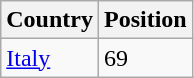<table class="wikitable">
<tr>
<th>Country</th>
<th>Position</th>
</tr>
<tr>
<td><a href='#'>Italy</a></td>
<td>69</td>
</tr>
</table>
